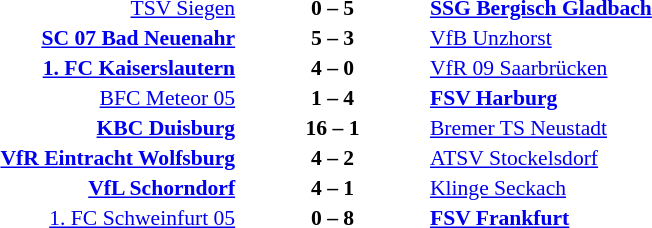<table width=100% cellspacing=1>
<tr>
<th width=25%></th>
<th width=10%></th>
<th width=25%></th>
<th></th>
</tr>
<tr style=font-size:90%>
<td align=right><a href='#'>TSV Siegen</a></td>
<td align=center><strong>0 – 5</strong></td>
<td><strong><a href='#'>SSG Bergisch Gladbach</a></strong></td>
</tr>
<tr style=font-size:90%>
<td align=right><strong><a href='#'>SC 07 Bad Neuenahr</a></strong></td>
<td align=center><strong>5 – 3</strong></td>
<td><a href='#'>VfB Unzhorst</a></td>
</tr>
<tr style=font-size:90%>
<td align=right><strong><a href='#'>1. FC Kaiserslautern</a></strong></td>
<td align=center><strong>4 – 0</strong></td>
<td><a href='#'>VfR 09 Saarbrücken</a></td>
</tr>
<tr style=font-size:90%>
<td align=right><a href='#'>BFC Meteor 05</a></td>
<td align=center><strong>1 – 4</strong></td>
<td><strong><a href='#'>FSV Harburg</a></strong></td>
</tr>
<tr style=font-size:90%>
<td align=right><strong><a href='#'>KBC Duisburg</a></strong></td>
<td align=center><strong>16 – 1</strong></td>
<td><a href='#'>Bremer TS Neustadt</a></td>
</tr>
<tr style=font-size:90%>
<td align=right><strong><a href='#'>VfR Eintracht Wolfsburg</a></strong></td>
<td align=center><strong>4 – 2</strong></td>
<td><a href='#'>ATSV Stockelsdorf</a></td>
</tr>
<tr style=font-size:90%>
<td align=right><strong><a href='#'>VfL Schorndorf</a></strong></td>
<td align=center><strong>4 – 1</strong></td>
<td><a href='#'>Klinge Seckach</a></td>
</tr>
<tr style=font-size:90%>
<td align=right><a href='#'>1. FC Schweinfurt 05</a></td>
<td align=center><strong>0 – 8</strong></td>
<td><strong><a href='#'>FSV Frankfurt</a></strong></td>
</tr>
</table>
